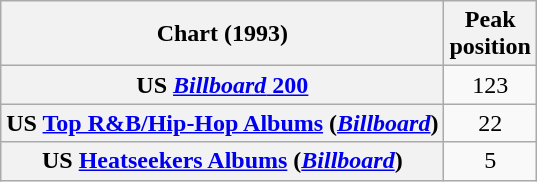<table class="wikitable sortable plainrowheaders" style="text-align:center">
<tr>
<th scope="col">Chart (1993)</th>
<th scope="col">Peak<br>position</th>
</tr>
<tr>
<th scope="row">US <a href='#'><em>Billboard</em> 200</a></th>
<td>123</td>
</tr>
<tr>
<th scope="row">US <a href='#'>Top R&B/Hip-Hop Albums</a> (<em><a href='#'>Billboard</a></em>)</th>
<td>22</td>
</tr>
<tr>
<th scope="row">US <a href='#'>Heatseekers Albums</a> (<em><a href='#'>Billboard</a></em>)</th>
<td>5</td>
</tr>
</table>
